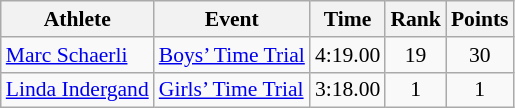<table class="wikitable" border="1" style="font-size:90%">
<tr>
<th>Athlete</th>
<th>Event</th>
<th>Time</th>
<th>Rank</th>
<th>Points</th>
</tr>
<tr>
<td><a href='#'>Marc Schaerli</a></td>
<td><a href='#'>Boys’ Time Trial</a></td>
<td align=center>4:19.00</td>
<td align=center>19</td>
<td align=center>30</td>
</tr>
<tr>
<td><a href='#'>Linda Indergand</a></td>
<td><a href='#'>Girls’ Time Trial</a></td>
<td align=center>3:18.00</td>
<td align=center>1</td>
<td align=center>1</td>
</tr>
</table>
